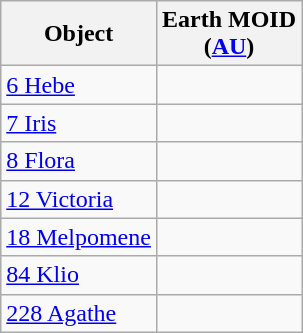<table class="wikitable sortable">
<tr>
<th>Object</th>
<th>Earth MOID<br>(<a href='#'>AU</a>)</th>
</tr>
<tr>
<td><a href='#'>6 Hebe</a></td>
<td></td>
</tr>
<tr>
<td><a href='#'>7 Iris</a></td>
<td></td>
</tr>
<tr>
<td><a href='#'>8 Flora</a></td>
<td></td>
</tr>
<tr>
<td><a href='#'>12 Victoria</a></td>
<td></td>
</tr>
<tr>
<td><a href='#'>18 Melpomene</a></td>
<td></td>
</tr>
<tr>
<td><a href='#'>84 Klio</a></td>
<td></td>
</tr>
<tr>
<td><a href='#'>228 Agathe</a></td>
<td></td>
</tr>
</table>
